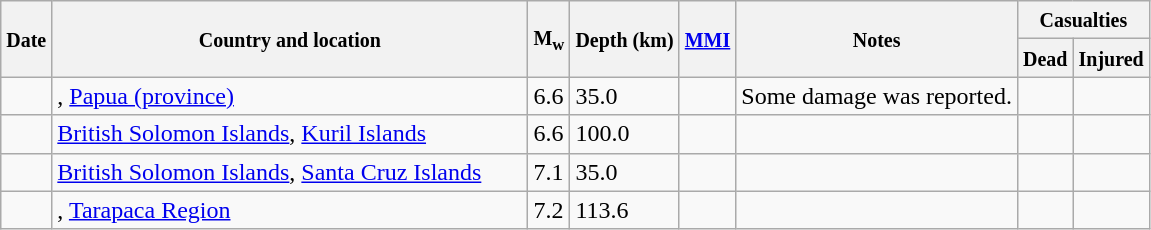<table class="wikitable sortable sort-under" style="border:1px black; margin-left:1em;">
<tr>
<th rowspan="2"><small>Date</small></th>
<th rowspan="2" style="width: 310px"><small>Country and location</small></th>
<th rowspan="2"><small>M<sub>w</sub></small></th>
<th rowspan="2"><small>Depth (km)</small></th>
<th rowspan="2"><small><a href='#'>MMI</a></small></th>
<th rowspan="2" class="unsortable"><small>Notes</small></th>
<th colspan="2"><small>Casualties</small></th>
</tr>
<tr>
<th><small>Dead</small></th>
<th><small>Injured</small></th>
</tr>
<tr>
<td></td>
<td>, <a href='#'>Papua (province)</a></td>
<td>6.6</td>
<td>35.0</td>
<td></td>
<td>Some damage was reported.</td>
<td></td>
<td></td>
</tr>
<tr>
<td></td>
<td> <a href='#'>British Solomon Islands</a>, <a href='#'>Kuril Islands</a></td>
<td>6.6</td>
<td>100.0</td>
<td></td>
<td></td>
<td></td>
<td></td>
</tr>
<tr>
<td></td>
<td> <a href='#'>British Solomon Islands</a>, <a href='#'>Santa Cruz Islands</a></td>
<td>7.1</td>
<td>35.0</td>
<td></td>
<td></td>
<td></td>
<td></td>
</tr>
<tr>
<td></td>
<td>, <a href='#'>Tarapaca Region</a></td>
<td>7.2</td>
<td>113.6</td>
<td></td>
<td></td>
<td></td>
<td></td>
</tr>
</table>
